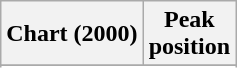<table class="wikitable plainrowheaders sortable">
<tr>
<th scope="col">Chart (2000)</th>
<th scope="col">Peak<br>position</th>
</tr>
<tr>
</tr>
<tr>
</tr>
<tr>
</tr>
<tr>
</tr>
<tr>
</tr>
<tr>
</tr>
<tr>
</tr>
<tr>
</tr>
</table>
